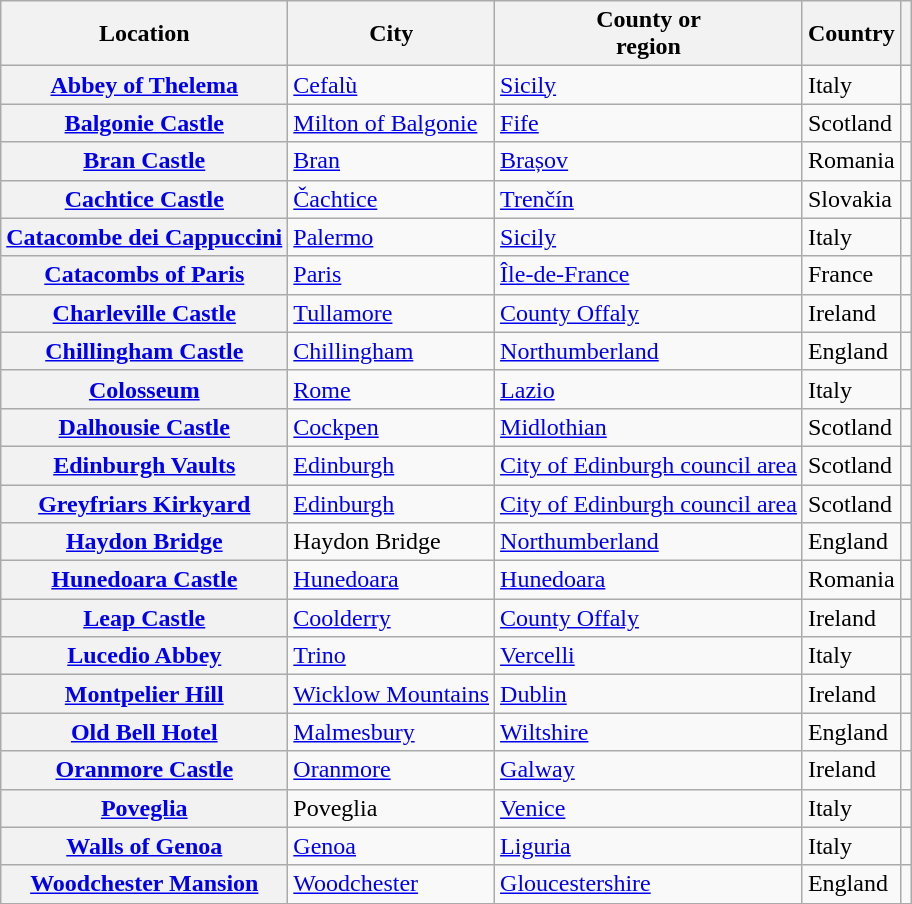<table class="wikitable sortable plainrowheaders">
<tr>
<th>Location</th>
<th>City</th>
<th>County or<br>region</th>
<th>Country</th>
<th class="unsortable"></th>
</tr>
<tr>
<th scope="row"><a href='#'>Abbey of Thelema</a></th>
<td><a href='#'>Cefalù</a></td>
<td><a href='#'>Sicily</a></td>
<td>Italy</td>
<td style="text-align:center;"></td>
</tr>
<tr>
<th scope="row"><a href='#'>Balgonie Castle</a></th>
<td><a href='#'>Milton of Balgonie</a></td>
<td><a href='#'>Fife</a></td>
<td>Scotland</td>
<td style="text-align:center;"></td>
</tr>
<tr>
<th scope="row"><a href='#'>Bran Castle</a></th>
<td><a href='#'>Bran</a></td>
<td><a href='#'>Brașov</a></td>
<td>Romania</td>
<td style="text-align:center;"></td>
</tr>
<tr>
<th scope="row"><a href='#'>Cachtice Castle</a></th>
<td><a href='#'>Čachtice</a></td>
<td><a href='#'>Trenčín</a></td>
<td>Slovakia</td>
<td style="text-align:center;"></td>
</tr>
<tr>
<th scope="row"><a href='#'>Catacombe dei Cappuccini</a></th>
<td><a href='#'>Palermo</a></td>
<td><a href='#'>Sicily</a></td>
<td>Italy</td>
<td style="text-align:center;"></td>
</tr>
<tr>
<th scope="row"><a href='#'>Catacombs of Paris</a></th>
<td><a href='#'>Paris</a></td>
<td><a href='#'>Île-de-France</a></td>
<td>France</td>
<td style="text-align:center;"></td>
</tr>
<tr>
<th scope="row"><a href='#'>Charleville Castle</a></th>
<td><a href='#'>Tullamore</a></td>
<td><a href='#'>County Offaly</a></td>
<td>Ireland</td>
<td style="text-align:center;"></td>
</tr>
<tr>
<th scope="row"><a href='#'>Chillingham Castle</a></th>
<td><a href='#'>Chillingham</a></td>
<td><a href='#'>Northumberland</a></td>
<td>England</td>
<td style="text-align:center;"></td>
</tr>
<tr>
<th scope="row"><a href='#'>Colosseum</a></th>
<td><a href='#'>Rome</a></td>
<td><a href='#'>Lazio</a></td>
<td>Italy</td>
<td style="text-align:center;"></td>
</tr>
<tr>
<th scope="row"><a href='#'>Dalhousie Castle</a></th>
<td><a href='#'>Cockpen</a></td>
<td><a href='#'>Midlothian</a></td>
<td>Scotland</td>
<td style="text-align:center;"></td>
</tr>
<tr>
<th scope="row"><a href='#'>Edinburgh Vaults</a></th>
<td><a href='#'>Edinburgh</a></td>
<td><a href='#'>City of Edinburgh council area</a></td>
<td>Scotland</td>
<td style="text-align:center;"></td>
</tr>
<tr>
<th scope="row"><a href='#'>Greyfriars Kirkyard</a></th>
<td><a href='#'>Edinburgh</a></td>
<td><a href='#'>City of Edinburgh council area</a></td>
<td>Scotland</td>
<td style="text-align:center;"></td>
</tr>
<tr>
<th scope="row"><a href='#'>Haydon Bridge</a></th>
<td>Haydon Bridge</td>
<td><a href='#'>Northumberland</a></td>
<td>England</td>
<td style="text-align:center;"></td>
</tr>
<tr>
<th scope="row"><a href='#'>Hunedoara Castle</a></th>
<td><a href='#'>Hunedoara</a></td>
<td><a href='#'>Hunedoara</a></td>
<td>Romania</td>
<td style="text-align:center;"></td>
</tr>
<tr>
<th scope="row"><a href='#'>Leap Castle</a></th>
<td><a href='#'>Coolderry</a></td>
<td><a href='#'>County Offaly</a></td>
<td>Ireland</td>
<td style="text-align:center;"></td>
</tr>
<tr>
<th scope="row"><a href='#'>Lucedio Abbey</a></th>
<td><a href='#'>Trino</a></td>
<td><a href='#'>Vercelli</a></td>
<td>Italy</td>
<td style="text-align:center;"></td>
</tr>
<tr>
<th scope="row"><a href='#'>Montpelier Hill</a></th>
<td><a href='#'>Wicklow Mountains</a></td>
<td><a href='#'>Dublin</a></td>
<td>Ireland</td>
<td style="text-align:center;"></td>
</tr>
<tr>
<th scope="row"><a href='#'>Old Bell Hotel</a></th>
<td><a href='#'>Malmesbury</a></td>
<td><a href='#'>Wiltshire</a></td>
<td>England</td>
<td style="text-align:center;"></td>
</tr>
<tr>
<th scope="row"><a href='#'>Oranmore Castle</a></th>
<td><a href='#'>Oranmore</a></td>
<td><a href='#'>Galway</a></td>
<td>Ireland</td>
<td style="text-align:center;"></td>
</tr>
<tr>
<th scope="row"><a href='#'>Poveglia</a></th>
<td>Poveglia</td>
<td><a href='#'>Venice</a></td>
<td>Italy</td>
<td style="text-align:center;"></td>
</tr>
<tr>
<th scope="row"><a href='#'>Walls of Genoa</a></th>
<td><a href='#'>Genoa</a></td>
<td><a href='#'>Liguria</a></td>
<td>Italy</td>
<td style="text-align:center;"></td>
</tr>
<tr>
<th scope="row"><a href='#'>Woodchester Mansion</a></th>
<td><a href='#'>Woodchester</a></td>
<td><a href='#'>Gloucestershire</a></td>
<td>England</td>
<td style="text-align:center;"></td>
</tr>
<tr>
</tr>
</table>
